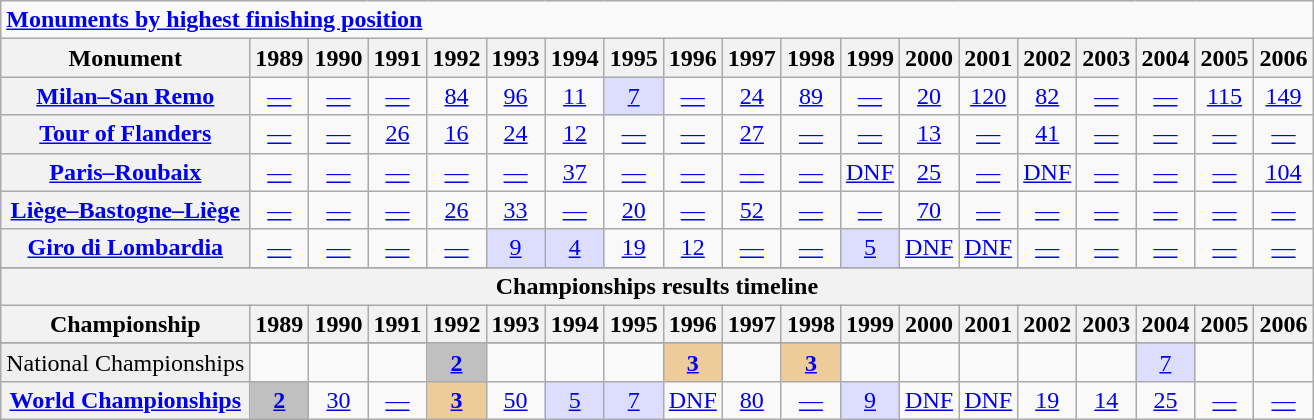<table class="wikitable plainrowheaders">
<tr>
<td colspan=26><strong><a href='#'>Monuments by highest finishing position</a></strong></td>
</tr>
<tr>
<th>Monument</th>
<th scope="col">1989</th>
<th scope="col">1990</th>
<th scope="col">1991</th>
<th scope="col">1992</th>
<th scope="col">1993</th>
<th scope="col">1994</th>
<th scope="col">1995</th>
<th scope="col">1996</th>
<th scope="col">1997</th>
<th scope="col">1998</th>
<th scope="col">1999</th>
<th scope="col">2000</th>
<th scope="col">2001</th>
<th scope="col">2002</th>
<th scope="col">2003</th>
<th scope="col">2004</th>
<th scope="col">2005</th>
<th scope="col">2006</th>
</tr>
<tr style="text-align:center;">
<th scope="row"><a href='#'>Milan–San Remo</a></th>
<td><a href='#'>—</a></td>
<td><a href='#'>—</a></td>
<td><a href='#'>—</a></td>
<td><a href='#'>84</a></td>
<td><a href='#'>96</a></td>
<td><a href='#'>11</a></td>
<td style="background:#ddf;"><a href='#'>7</a></td>
<td><a href='#'>—</a></td>
<td><a href='#'>24</a></td>
<td><a href='#'>89</a></td>
<td><a href='#'>—</a></td>
<td><a href='#'>20</a></td>
<td><a href='#'>120</a></td>
<td><a href='#'>82</a></td>
<td><a href='#'>—</a></td>
<td><a href='#'>—</a></td>
<td><a href='#'>115</a></td>
<td><a href='#'>149</a></td>
</tr>
<tr style="text-align:center;">
<th scope="row"><a href='#'>Tour of Flanders</a></th>
<td><a href='#'>—</a></td>
<td><a href='#'>—</a></td>
<td><a href='#'>26</a></td>
<td><a href='#'>16</a></td>
<td><a href='#'>24</a></td>
<td><a href='#'>12</a></td>
<td><a href='#'>—</a></td>
<td><a href='#'>—</a></td>
<td><a href='#'>27</a></td>
<td><a href='#'>—</a></td>
<td><a href='#'>—</a></td>
<td><a href='#'>13</a></td>
<td><a href='#'>—</a></td>
<td><a href='#'>41</a></td>
<td><a href='#'>—</a></td>
<td><a href='#'>—</a></td>
<td><a href='#'>—</a></td>
<td><a href='#'>—</a></td>
</tr>
<tr style="text-align:center;">
<th scope="row"><a href='#'>Paris–Roubaix</a></th>
<td><a href='#'>—</a></td>
<td><a href='#'>—</a></td>
<td><a href='#'>—</a></td>
<td><a href='#'>—</a></td>
<td><a href='#'>—</a></td>
<td><a href='#'>37</a></td>
<td><a href='#'>—</a></td>
<td><a href='#'>—</a></td>
<td><a href='#'>—</a></td>
<td><a href='#'>—</a></td>
<td><a href='#'>DNF</a></td>
<td><a href='#'>25</a></td>
<td><a href='#'>—</a></td>
<td><a href='#'>DNF</a></td>
<td><a href='#'>—</a></td>
<td><a href='#'>—</a></td>
<td><a href='#'>—</a></td>
<td><a href='#'>104</a></td>
</tr>
<tr style="text-align:center;">
<th scope="row"><a href='#'>Liège–Bastogne–Liège</a></th>
<td><a href='#'>—</a></td>
<td><a href='#'>—</a></td>
<td><a href='#'>—</a></td>
<td><a href='#'>26</a></td>
<td><a href='#'>33</a></td>
<td><a href='#'>—</a></td>
<td><a href='#'>20</a></td>
<td><a href='#'>—</a></td>
<td><a href='#'>52</a></td>
<td><a href='#'>—</a></td>
<td><a href='#'>—</a></td>
<td><a href='#'>70</a></td>
<td><a href='#'>—</a></td>
<td><a href='#'>—</a></td>
<td><a href='#'>—</a></td>
<td><a href='#'>—</a></td>
<td><a href='#'>—</a></td>
<td><a href='#'>—</a></td>
</tr>
<tr style="text-align:center;">
<th scope="row"><a href='#'>Giro di Lombardia</a></th>
<td><a href='#'>—</a></td>
<td><a href='#'>—</a></td>
<td><a href='#'>—</a></td>
<td><a href='#'>—</a></td>
<td style="background:#ddf;"><a href='#'>9</a></td>
<td style="background:#ddf;"><a href='#'>4</a></td>
<td><a href='#'>19</a></td>
<td><a href='#'>12</a></td>
<td><a href='#'>—</a></td>
<td><a href='#'>—</a></td>
<td style="background:#ddf;"><a href='#'>5</a></td>
<td><a href='#'>DNF</a></td>
<td><a href='#'>DNF</a></td>
<td><a href='#'>—</a></td>
<td><a href='#'>—</a></td>
<td><a href='#'>—</a></td>
<td><a href='#'>—</a></td>
<td><a href='#'>—</a></td>
</tr>
<tr>
</tr>
<tr style="text-align:center;">
<th scope="col" colspan=19 align=center>Championships results timeline</th>
</tr>
<tr>
<th>Championship</th>
<th scope="col">1989</th>
<th scope="col">1990</th>
<th scope="col">1991</th>
<th scope="col">1992</th>
<th scope="col">1993</th>
<th scope="col">1994</th>
<th scope="col">1995</th>
<th scope="col">1996</th>
<th scope="col">1997</th>
<th scope="col">1998</th>
<th scope="col">1999</th>
<th scope="col">2000</th>
<th scope="col">2001</th>
<th scope="col">2002</th>
<th scope="col">2003</th>
<th scope="col">2004</th>
<th scope="col">2005</th>
<th scope="col">2006</th>
</tr>
<tr>
</tr>
<tr style="text-align:center;">
<td style="text-align:left; background:#efefef;">National Championships</td>
<td></td>
<td></td>
<td></td>
<td style="background:silver;"><strong><a href='#'>2</a></strong></td>
<td></td>
<td></td>
<td></td>
<td style="background:#ec9;"><strong><a href='#'>3</a></strong></td>
<td></td>
<td style="background:#ec9;"><strong><a href='#'>3</a></strong></td>
<td></td>
<td></td>
<td></td>
<td></td>
<td></td>
<td style="background:#ddf;"><a href='#'>7</a></td>
<td></td>
<td></td>
</tr>
<tr style="text-align:center;">
<th scope="row"> <a href='#'>World Championships</a></th>
<td style="background:silver;"><strong><a href='#'>2</a></strong></td>
<td><a href='#'>30</a></td>
<td><a href='#'>—</a></td>
<td style="background:#ec9;"><strong><a href='#'>3</a></strong></td>
<td><a href='#'>50</a></td>
<td style="background:#ddf;"><a href='#'>5</a></td>
<td style="background:#ddf;"><a href='#'>7</a></td>
<td><a href='#'>DNF</a></td>
<td><a href='#'>80</a></td>
<td><a href='#'>—</a></td>
<td style="background:#ddf;"><a href='#'>9</a></td>
<td><a href='#'>DNF</a></td>
<td><a href='#'>DNF</a></td>
<td><a href='#'>19</a></td>
<td><a href='#'>14</a></td>
<td><a href='#'>25</a></td>
<td><a href='#'>—</a></td>
<td><a href='#'>—</a></td>
</tr>
</table>
